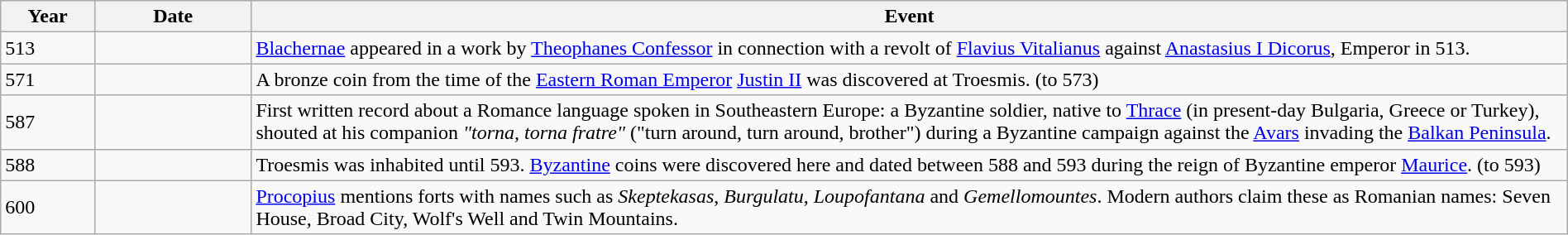<table class="wikitable" width="100%">
<tr>
<th style="width:6%">Year</th>
<th style="width:10%">Date</th>
<th>Event</th>
</tr>
<tr>
<td>513</td>
<td></td>
<td><a href='#'>Blachernae</a> appeared in a work by <a href='#'>Theophanes Confessor</a> in connection with a revolt of <a href='#'>Flavius Vitalianus</a> against <a href='#'>Anastasius I Dicorus</a>, Emperor in 513.</td>
</tr>
<tr>
<td>571</td>
<td></td>
<td>A bronze coin from the time of the <a href='#'>Eastern Roman Emperor</a> <a href='#'>Justin II</a> was discovered at Troesmis. (to 573)</td>
</tr>
<tr>
<td>587</td>
<td></td>
<td>First written record about a Romance language spoken in Southeastern Europe: a Byzantine soldier, native to <a href='#'>Thrace</a> (in present-day Bulgaria, Greece or Turkey), shouted at his companion <em>"torna, torna fratre"</em> ("turn around, turn around, brother") during a Byzantine campaign against the <a href='#'>Avars</a> invading the <a href='#'>Balkan Peninsula</a>.</td>
</tr>
<tr>
<td>588</td>
<td></td>
<td>Troesmis was inhabited until 593. <a href='#'>Byzantine</a> coins were discovered here and dated between 588 and 593 during the reign of Byzantine emperor <a href='#'>Maurice</a>. (to 593)</td>
</tr>
<tr>
<td>600</td>
<td></td>
<td><a href='#'>Procopius</a> mentions forts with names such as <em>Skeptekasas</em>, <em>Burgulatu</em>, <em>Loupofantana</em> and <em>Gemellomountes</em>. Modern authors claim these as Romanian names: Seven House, Broad City, Wolf's Well and Twin Mountains.</td>
</tr>
</table>
